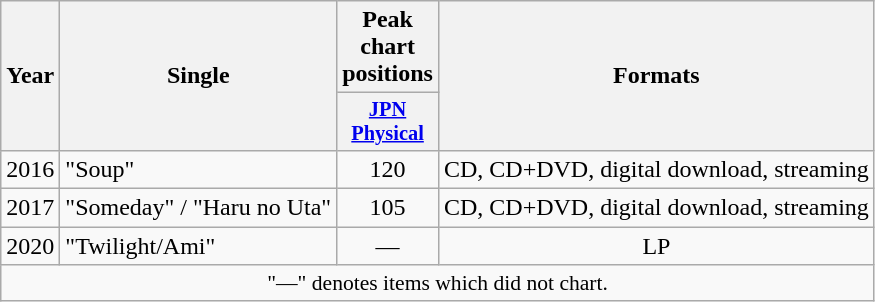<table class="wikitable plainrowheaders" style="text-align:center;">
<tr>
<th scope="col" rowspan="2">Year</th>
<th scope="col" rowspan="2">Single</th>
<th scope="col" rowspan="1">Peak chart positions</th>
<th scope="col" rowspan="2">Formats</th>
</tr>
<tr>
<th scope="col" style="width:2.5em;font-size:85%;"><a href='#'>JPN<br>Physical</a><br></th>
</tr>
<tr>
<td>2016</td>
<td style="text-align:left;">"Soup"<br></td>
<td>120</td>
<td>CD, CD+DVD, digital download, streaming</td>
</tr>
<tr>
<td>2017</td>
<td style="text-align:left;">"Someday" / "Haru no Uta"<br></td>
<td>105</td>
<td>CD, CD+DVD, digital download, streaming</td>
</tr>
<tr>
<td>2020</td>
<td style="text-align:left;">"Twilight/Ami"<br></td>
<td>—</td>
<td>LP</td>
</tr>
<tr>
<td colspan="11" align="center" style="font-size:90%;">"—" denotes items which did not chart.</td>
</tr>
</table>
